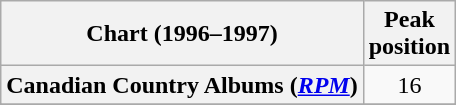<table class="wikitable sortable plainrowheaders" style="text-align:center">
<tr>
<th scope="col">Chart (1996–1997)</th>
<th scope="col">Peak<br>position</th>
</tr>
<tr>
<th scope="row">Canadian Country Albums (<em><a href='#'>RPM</a></em>)</th>
<td>16</td>
</tr>
<tr>
</tr>
<tr>
</tr>
<tr>
</tr>
</table>
